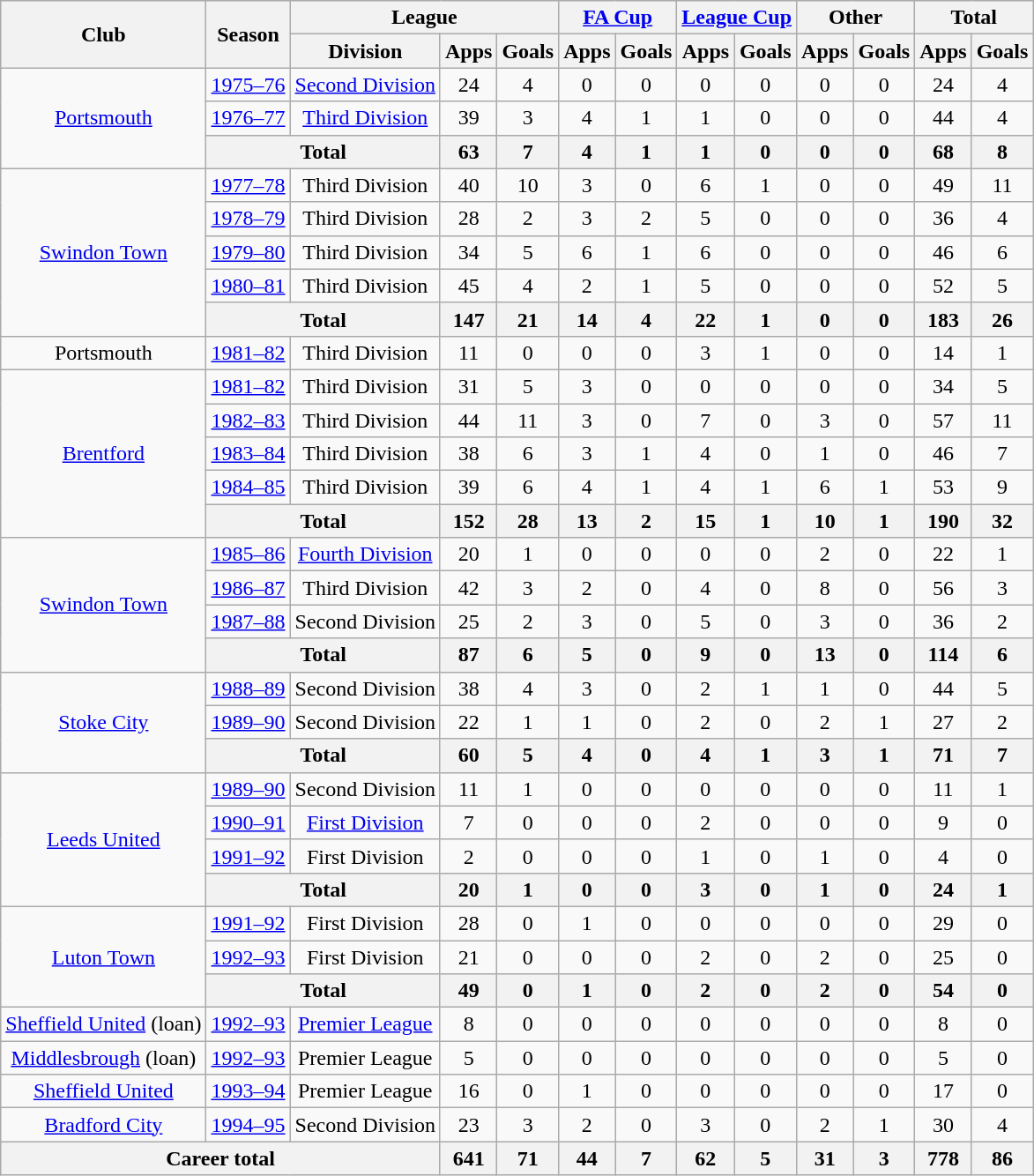<table class="wikitable" style="text-align: center;">
<tr>
<th rowspan="2">Club</th>
<th rowspan="2">Season</th>
<th colspan="3">League</th>
<th colspan="2"><a href='#'>FA Cup</a></th>
<th colspan="2"><a href='#'>League Cup</a></th>
<th colspan="2">Other</th>
<th colspan="2">Total</th>
</tr>
<tr>
<th>Division</th>
<th>Apps</th>
<th>Goals</th>
<th>Apps</th>
<th>Goals</th>
<th>Apps</th>
<th>Goals</th>
<th>Apps</th>
<th>Goals</th>
<th>Apps</th>
<th>Goals</th>
</tr>
<tr>
<td rowspan="3"><a href='#'>Portsmouth</a></td>
<td><a href='#'>1975–76</a></td>
<td><a href='#'>Second Division</a></td>
<td>24</td>
<td>4</td>
<td>0</td>
<td>0</td>
<td>0</td>
<td>0</td>
<td>0</td>
<td>0</td>
<td>24</td>
<td>4</td>
</tr>
<tr>
<td><a href='#'>1976–77</a></td>
<td><a href='#'>Third Division</a></td>
<td>39</td>
<td>3</td>
<td>4</td>
<td>1</td>
<td>1</td>
<td>0</td>
<td>0</td>
<td>0</td>
<td>44</td>
<td>4</td>
</tr>
<tr>
<th colspan="2">Total</th>
<th>63</th>
<th>7</th>
<th>4</th>
<th>1</th>
<th>1</th>
<th>0</th>
<th>0</th>
<th>0</th>
<th>68</th>
<th>8</th>
</tr>
<tr>
<td rowspan="5"><a href='#'>Swindon Town</a></td>
<td><a href='#'>1977–78</a></td>
<td>Third Division</td>
<td>40</td>
<td>10</td>
<td>3</td>
<td>0</td>
<td>6</td>
<td>1</td>
<td>0</td>
<td>0</td>
<td>49</td>
<td>11</td>
</tr>
<tr>
<td><a href='#'>1978–79</a></td>
<td>Third Division</td>
<td>28</td>
<td>2</td>
<td>3</td>
<td>2</td>
<td>5</td>
<td>0</td>
<td>0</td>
<td>0</td>
<td>36</td>
<td>4</td>
</tr>
<tr>
<td><a href='#'>1979–80</a></td>
<td>Third Division</td>
<td>34</td>
<td>5</td>
<td>6</td>
<td>1</td>
<td>6</td>
<td>0</td>
<td>0</td>
<td>0</td>
<td>46</td>
<td>6</td>
</tr>
<tr>
<td><a href='#'>1980–81</a></td>
<td>Third Division</td>
<td>45</td>
<td>4</td>
<td>2</td>
<td>1</td>
<td>5</td>
<td>0</td>
<td>0</td>
<td>0</td>
<td>52</td>
<td>5</td>
</tr>
<tr>
<th colspan="2">Total</th>
<th>147</th>
<th>21</th>
<th>14</th>
<th>4</th>
<th>22</th>
<th>1</th>
<th>0</th>
<th>0</th>
<th>183</th>
<th>26</th>
</tr>
<tr>
<td>Portsmouth</td>
<td><a href='#'>1981–82</a></td>
<td>Third Division</td>
<td>11</td>
<td>0</td>
<td>0</td>
<td>0</td>
<td>3</td>
<td>1</td>
<td>0</td>
<td>0</td>
<td>14</td>
<td>1</td>
</tr>
<tr>
<td rowspan="5"><a href='#'>Brentford</a></td>
<td><a href='#'>1981–82</a></td>
<td>Third Division</td>
<td>31</td>
<td>5</td>
<td>3</td>
<td>0</td>
<td>0</td>
<td>0</td>
<td>0</td>
<td>0</td>
<td>34</td>
<td>5</td>
</tr>
<tr>
<td><a href='#'>1982–83</a></td>
<td>Third Division</td>
<td>44</td>
<td>11</td>
<td>3</td>
<td>0</td>
<td>7</td>
<td>0</td>
<td>3</td>
<td>0</td>
<td>57</td>
<td>11</td>
</tr>
<tr>
<td><a href='#'>1983–84</a></td>
<td>Third Division</td>
<td>38</td>
<td>6</td>
<td>3</td>
<td>1</td>
<td>4</td>
<td>0</td>
<td>1</td>
<td>0</td>
<td>46</td>
<td>7</td>
</tr>
<tr>
<td><a href='#'>1984–85</a></td>
<td>Third Division</td>
<td>39</td>
<td>6</td>
<td>4</td>
<td>1</td>
<td>4</td>
<td>1</td>
<td>6</td>
<td>1</td>
<td>53</td>
<td>9</td>
</tr>
<tr>
<th colspan="2">Total</th>
<th>152</th>
<th>28</th>
<th>13</th>
<th>2</th>
<th>15</th>
<th>1</th>
<th>10</th>
<th>1</th>
<th>190</th>
<th>32</th>
</tr>
<tr>
<td rowspan="4"><a href='#'>Swindon Town</a></td>
<td><a href='#'>1985–86</a></td>
<td><a href='#'>Fourth Division</a></td>
<td>20</td>
<td>1</td>
<td>0</td>
<td>0</td>
<td>0</td>
<td>0</td>
<td>2</td>
<td>0</td>
<td>22</td>
<td>1</td>
</tr>
<tr>
<td><a href='#'>1986–87</a></td>
<td>Third Division</td>
<td>42</td>
<td>3</td>
<td>2</td>
<td>0</td>
<td>4</td>
<td>0</td>
<td>8</td>
<td>0</td>
<td>56</td>
<td>3</td>
</tr>
<tr>
<td><a href='#'>1987–88</a></td>
<td>Second Division</td>
<td>25</td>
<td>2</td>
<td>3</td>
<td>0</td>
<td>5</td>
<td>0</td>
<td>3</td>
<td>0</td>
<td>36</td>
<td>2</td>
</tr>
<tr>
<th colspan="2">Total</th>
<th>87</th>
<th>6</th>
<th>5</th>
<th>0</th>
<th>9</th>
<th>0</th>
<th>13</th>
<th>0</th>
<th>114</th>
<th>6</th>
</tr>
<tr>
<td rowspan="3"><a href='#'>Stoke City</a></td>
<td><a href='#'>1988–89</a></td>
<td>Second Division</td>
<td>38</td>
<td>4</td>
<td>3</td>
<td>0</td>
<td>2</td>
<td>1</td>
<td>1</td>
<td>0</td>
<td>44</td>
<td>5</td>
</tr>
<tr>
<td><a href='#'>1989–90</a></td>
<td>Second Division</td>
<td>22</td>
<td>1</td>
<td>1</td>
<td>0</td>
<td>2</td>
<td>0</td>
<td>2</td>
<td>1</td>
<td>27</td>
<td>2</td>
</tr>
<tr>
<th colspan="2">Total</th>
<th>60</th>
<th>5</th>
<th>4</th>
<th>0</th>
<th>4</th>
<th>1</th>
<th>3</th>
<th>1</th>
<th>71</th>
<th>7</th>
</tr>
<tr>
<td rowspan="4"><a href='#'>Leeds United</a></td>
<td><a href='#'>1989–90</a></td>
<td>Second Division</td>
<td>11</td>
<td>1</td>
<td>0</td>
<td>0</td>
<td>0</td>
<td>0</td>
<td>0</td>
<td>0</td>
<td>11</td>
<td>1</td>
</tr>
<tr>
<td><a href='#'>1990–91</a></td>
<td><a href='#'>First Division</a></td>
<td>7</td>
<td>0</td>
<td>0</td>
<td>0</td>
<td>2</td>
<td>0</td>
<td>0</td>
<td>0</td>
<td>9</td>
<td>0</td>
</tr>
<tr>
<td><a href='#'>1991–92</a></td>
<td>First Division</td>
<td>2</td>
<td>0</td>
<td>0</td>
<td>0</td>
<td>1</td>
<td>0</td>
<td>1</td>
<td>0</td>
<td>4</td>
<td>0</td>
</tr>
<tr>
<th colspan="2">Total</th>
<th>20</th>
<th>1</th>
<th>0</th>
<th>0</th>
<th>3</th>
<th>0</th>
<th>1</th>
<th>0</th>
<th>24</th>
<th>1</th>
</tr>
<tr>
<td rowspan="3"><a href='#'>Luton Town</a></td>
<td><a href='#'>1991–92</a></td>
<td>First Division</td>
<td>28</td>
<td>0</td>
<td>1</td>
<td>0</td>
<td>0</td>
<td>0</td>
<td>0</td>
<td>0</td>
<td>29</td>
<td>0</td>
</tr>
<tr>
<td><a href='#'>1992–93</a></td>
<td>First Division</td>
<td>21</td>
<td>0</td>
<td>0</td>
<td>0</td>
<td>2</td>
<td>0</td>
<td>2</td>
<td>0</td>
<td>25</td>
<td>0</td>
</tr>
<tr>
<th colspan="2">Total</th>
<th>49</th>
<th>0</th>
<th>1</th>
<th>0</th>
<th>2</th>
<th>0</th>
<th>2</th>
<th>0</th>
<th>54</th>
<th>0</th>
</tr>
<tr>
<td><a href='#'>Sheffield United</a> (loan)</td>
<td><a href='#'>1992–93</a></td>
<td><a href='#'>Premier League</a></td>
<td>8</td>
<td>0</td>
<td>0</td>
<td>0</td>
<td>0</td>
<td>0</td>
<td>0</td>
<td>0</td>
<td>8</td>
<td>0</td>
</tr>
<tr>
<td><a href='#'>Middlesbrough</a> (loan)</td>
<td><a href='#'>1992–93</a></td>
<td>Premier League</td>
<td>5</td>
<td>0</td>
<td>0</td>
<td>0</td>
<td>0</td>
<td>0</td>
<td>0</td>
<td>0</td>
<td>5</td>
<td>0</td>
</tr>
<tr>
<td><a href='#'>Sheffield United</a></td>
<td><a href='#'>1993–94</a></td>
<td>Premier League</td>
<td>16</td>
<td>0</td>
<td>1</td>
<td>0</td>
<td>0</td>
<td>0</td>
<td>0</td>
<td>0</td>
<td>17</td>
<td>0</td>
</tr>
<tr>
<td><a href='#'>Bradford City</a></td>
<td><a href='#'>1994–95</a></td>
<td>Second Division</td>
<td>23</td>
<td>3</td>
<td>2</td>
<td>0</td>
<td>3</td>
<td>0</td>
<td>2</td>
<td>1</td>
<td>30</td>
<td>4</td>
</tr>
<tr>
<th colspan="3">Career total</th>
<th>641</th>
<th>71</th>
<th>44</th>
<th>7</th>
<th>62</th>
<th>5</th>
<th>31</th>
<th>3</th>
<th>778</th>
<th>86</th>
</tr>
</table>
